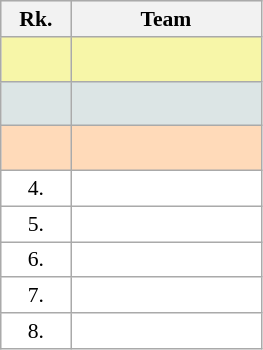<table class="wikitable" style="border:1px solid #AAAAAA;font-size:90%">
<tr bgcolor="#E4E4E4">
<th style="border-bottom:1px solid #AAAAAA" width=40>Rk.</th>
<th style="border-bottom:1px solid #AAAAAA" width=120>Team</th>
</tr>
<tr bgcolor="#F7F6A8">
<td align="center" style="height:23px"></td>
<td><strong></strong></td>
</tr>
<tr bgcolor="#DCE5E5">
<td align="center" style="height:23px"></td>
<td></td>
</tr>
<tr bgcolor="#FFDAB9">
<td align="center" style="height:23px"></td>
<td></td>
</tr>
<tr style="background:#ffffff;">
<td align="center">4.</td>
<td></td>
</tr>
<tr style="background:#ffffff;">
<td align="center">5.</td>
<td></td>
</tr>
<tr style="background:#ffffff;">
<td align="center">6.</td>
<td></td>
</tr>
<tr style="background:#ffffff;">
<td align="center">7.</td>
<td></td>
</tr>
<tr style="background:#ffffff;">
<td align="center">8.</td>
<td></td>
</tr>
</table>
